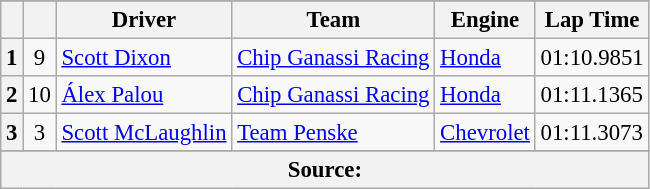<table class="wikitable" style="font-size:95%;">
<tr>
</tr>
<tr>
<th></th>
<th></th>
<th>Driver</th>
<th>Team</th>
<th>Engine</th>
<th>Lap Time</th>
</tr>
<tr>
<th>1</th>
<td align="center">9</td>
<td> <a href='#'>Scott Dixon</a> <strong></strong></td>
<td><a href='#'>Chip Ganassi Racing</a></td>
<td><a href='#'>Honda</a></td>
<td>01:10.9851</td>
</tr>
<tr>
<th>2</th>
<td align="center">10</td>
<td> <a href='#'>Álex Palou</a> <strong></strong></td>
<td><a href='#'>Chip Ganassi Racing</a></td>
<td><a href='#'>Honda</a></td>
<td>01:11.1365</td>
</tr>
<tr>
<th>3</th>
<td align="center">3</td>
<td> <a href='#'>Scott McLaughlin</a></td>
<td><a href='#'>Team Penske</a></td>
<td><a href='#'>Chevrolet</a></td>
<td>01:11.3073</td>
</tr>
<tr>
</tr>
<tr class="sortbottom">
<th colspan="6">Source:</th>
</tr>
</table>
